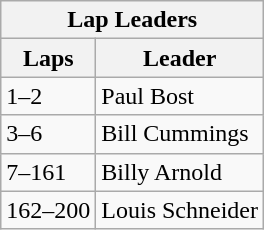<table class="wikitable">
<tr>
<th colspan=2>Lap Leaders</th>
</tr>
<tr>
<th>Laps</th>
<th>Leader</th>
</tr>
<tr>
<td>1–2</td>
<td>Paul Bost</td>
</tr>
<tr>
<td>3–6</td>
<td>Bill Cummings</td>
</tr>
<tr>
<td>7–161</td>
<td>Billy Arnold</td>
</tr>
<tr>
<td>162–200</td>
<td>Louis Schneider</td>
</tr>
</table>
